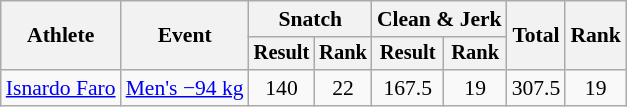<table class="wikitable" style="font-size:90%">
<tr>
<th rowspan="2">Athlete</th>
<th rowspan="2">Event</th>
<th colspan="2">Snatch</th>
<th colspan="2">Clean & Jerk</th>
<th rowspan="2">Total</th>
<th rowspan="2">Rank</th>
</tr>
<tr style="font-size:95%">
<th>Result</th>
<th>Rank</th>
<th>Result</th>
<th>Rank</th>
</tr>
<tr align=center>
<td align=left><a href='#'>Isnardo Faro</a></td>
<td align=left><a href='#'>Men's −94 kg</a></td>
<td>140</td>
<td>22</td>
<td>167.5</td>
<td>19</td>
<td>307.5</td>
<td>19</td>
</tr>
</table>
